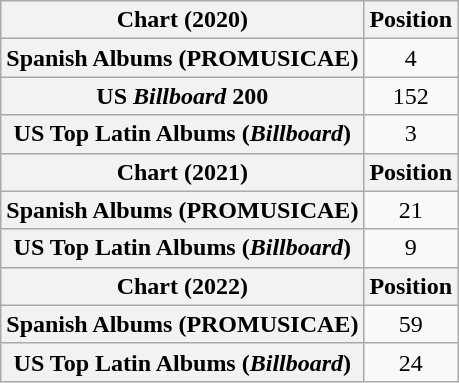<table class="wikitable plainrowheaders" style="text-align:center">
<tr>
<th scope="col">Chart (2020)</th>
<th scope="col">Position</th>
</tr>
<tr>
<th scope="row">Spanish Albums (PROMUSICAE)</th>
<td>4</td>
</tr>
<tr>
<th scope="row">US <em>Billboard</em> 200</th>
<td>152</td>
</tr>
<tr>
<th scope="row">US Top Latin Albums (<em>Billboard</em>)</th>
<td>3</td>
</tr>
<tr>
<th scope="col">Chart (2021)</th>
<th scope="col">Position</th>
</tr>
<tr>
<th scope="row">Spanish Albums (PROMUSICAE)</th>
<td>21</td>
</tr>
<tr>
<th scope="row">US Top Latin Albums (<em>Billboard</em>)</th>
<td>9</td>
</tr>
<tr>
<th scope="col">Chart (2022)</th>
<th scope="col">Position</th>
</tr>
<tr>
<th scope="row">Spanish Albums (PROMUSICAE)</th>
<td>59</td>
</tr>
<tr>
<th scope="row">US Top Latin Albums (<em>Billboard</em>)</th>
<td>24</td>
</tr>
</table>
